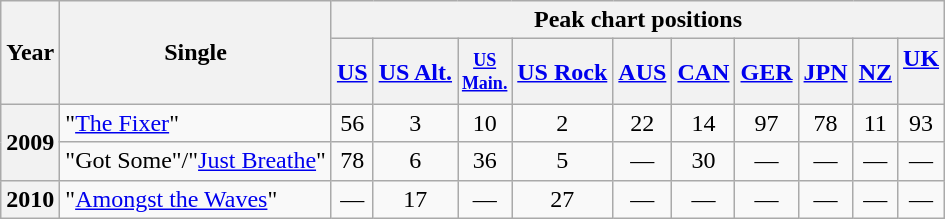<table class="wikitable">
<tr>
<th scope="col" rowspan="2">Year</th>
<th scope="col" rowspan="2">Single</th>
<th scope="col" colspan="10">Peak chart positions</th>
</tr>
<tr>
<th scope="col"><a href='#'>US</a><br></th>
<th scope="col"><a href='#'>US Alt.</a><br></th>
<th style="width:2.5em;font-size:75%"><a href='#'>US Main.</a><br></th>
<th scope="col"><a href='#'>US Rock</a><br></th>
<th scope="col"><a href='#'>AUS</a><br></th>
<th scope="col"><a href='#'>CAN</a><br></th>
<th scope="col"><a href='#'>GER</a><br></th>
<th scope="col"><a href='#'>JPN</a><br></th>
<th scope="col"><a href='#'>NZ</a><br></th>
<th scope="col"><a href='#'>UK</a><br><br></th>
</tr>
<tr>
<th scope="row" rowspan="2">2009</th>
<td>"<a href='#'>The Fixer</a>"</td>
<td style="text-align:center;">56</td>
<td style="text-align:center;">3</td>
<td style="text-align:center;">10</td>
<td style="text-align:center;">2</td>
<td style="text-align:center;">22</td>
<td style="text-align:center;">14</td>
<td style="text-align:center;">97</td>
<td style="text-align:center;">78</td>
<td style="text-align:center;">11</td>
<td style="text-align:center;">93</td>
</tr>
<tr>
<td>"Got Some"/"<a href='#'>Just Breathe</a>"</td>
<td style="text-align:center;">78</td>
<td style="text-align:center;">6</td>
<td style="text-align:center;">36</td>
<td style="text-align:center;">5</td>
<td style="text-align:center;">—</td>
<td style="text-align:center;">30</td>
<td style="text-align:center;">—</td>
<td style="text-align:center;">—</td>
<td style="text-align:center;">—</td>
<td style="text-align:center;">—</td>
</tr>
<tr>
<th scope="row">2010</th>
<td>"<a href='#'>Amongst the Waves</a>"</td>
<td style="text-align:center;">—</td>
<td style="text-align:center;">17</td>
<td style="text-align:center;">—</td>
<td style="text-align:center;">27</td>
<td style="text-align:center;">—</td>
<td style="text-align:center;">—</td>
<td style="text-align:center;">—</td>
<td style="text-align:center;">—</td>
<td style="text-align:center;">—</td>
<td style="text-align:center;">—</td>
</tr>
</table>
